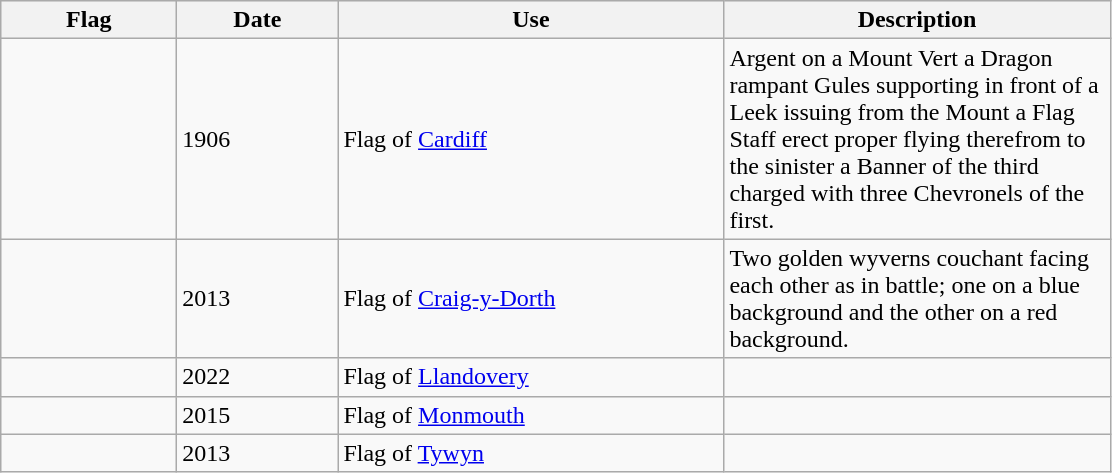<table class="wikitable">
<tr style="background:#efefef;">
<th style="width:110px;">Flag</th>
<th style="width:100px;">Date</th>
<th style="width:250px;">Use</th>
<th style="width:250px;">Description</th>
</tr>
<tr>
<td></td>
<td>1906</td>
<td>Flag of <a href='#'>Cardiff</a></td>
<td>Argent on a Mount Vert a Dragon rampant Gules supporting in front of a Leek issuing from the Mount a Flag Staff erect proper flying therefrom to the sinister a Banner of the third charged with three Chevronels of the first.</td>
</tr>
<tr>
<td></td>
<td>2013</td>
<td>Flag of <a href='#'>Craig-y-Dorth</a></td>
<td>Two golden wyverns couchant facing each other as in battle; one on a blue background and the other on a red background.</td>
</tr>
<tr>
<td></td>
<td>2022</td>
<td>Flag of <a href='#'>Llandovery</a></td>
<td></td>
</tr>
<tr>
<td></td>
<td>2015</td>
<td>Flag of <a href='#'>Monmouth</a></td>
<td></td>
</tr>
<tr>
<td></td>
<td>2013</td>
<td>Flag of <a href='#'>Tywyn</a></td>
<td></td>
</tr>
</table>
